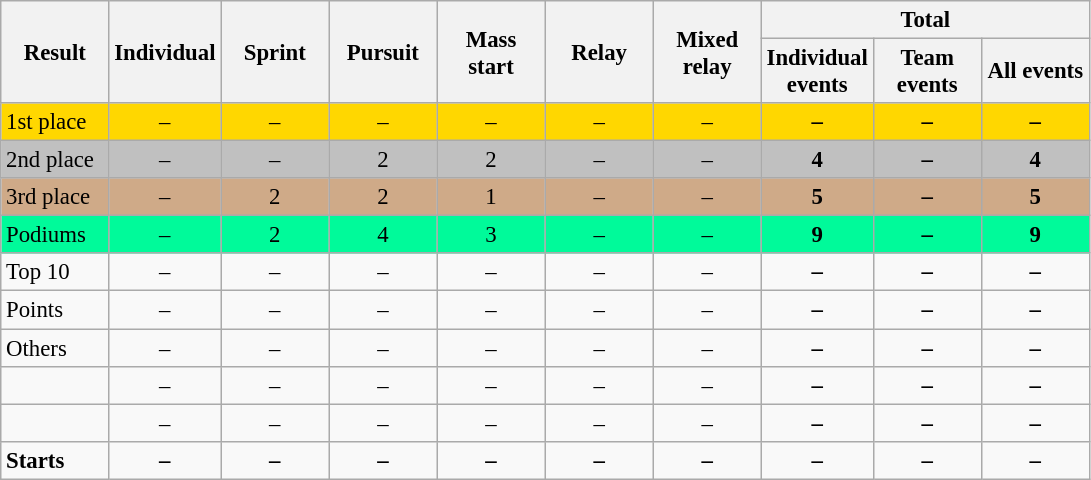<table class="wikitable" style="text-align: center; font-size:95%; ">
<tr>
<th style="width:65px;" rowspan="2">Result</th>
<th style="width:65px;" rowspan="2">Individual</th>
<th style="width:65px;" rowspan="2">Sprint</th>
<th style="width:65px;" rowspan="2">Pursuit</th>
<th style="width:65px;" rowspan="2">Mass start</th>
<th style="width:65px;" rowspan="2">Relay</th>
<th style="width:65px;" rowspan="2">Mixed<br>relay</th>
<th style="width:65px;" colspan="3">Total</th>
</tr>
<tr>
<th style="width:65px;">Individual events</th>
<th style="width:65px;">Team events</th>
<th style="width:65px;">All events</th>
</tr>
<tr style="background:gold;">
<td align=left>1st place</td>
<td>–</td>
<td>–</td>
<td>–</td>
<td>–</td>
<td>–</td>
<td>–</td>
<td><strong>–</strong></td>
<td><strong>–</strong></td>
<td><strong>–</strong></td>
</tr>
<tr style="background:silver;">
<td align=left>2nd place</td>
<td>–</td>
<td>–</td>
<td>2</td>
<td>2</td>
<td>–</td>
<td>–</td>
<td><strong>4</strong></td>
<td><strong>–</strong></td>
<td><strong>4</strong></td>
</tr>
<tr style="background:#cfaa88;">
<td align=left>3rd place</td>
<td>–</td>
<td>2</td>
<td>2</td>
<td>1</td>
<td>–</td>
<td>–</td>
<td><strong>5</strong></td>
<td><strong>–</strong></td>
<td><strong>5</strong></td>
</tr>
<tr style="background:#00FA9A;">
<td align=left>Podiums</td>
<td>–</td>
<td>2</td>
<td>4</td>
<td>3</td>
<td>–</td>
<td>–</td>
<td><strong>9</strong></td>
<td><strong>–</strong></td>
<td><strong>9</strong></td>
</tr>
<tr>
<td align=left>Top 10</td>
<td>–</td>
<td>–</td>
<td>–</td>
<td>–</td>
<td>–</td>
<td>–</td>
<td><strong>–</strong></td>
<td><strong>–</strong></td>
<td><strong>–</strong></td>
</tr>
<tr>
<td align=left>Points</td>
<td>–</td>
<td>–</td>
<td>–</td>
<td>–</td>
<td>–</td>
<td>–</td>
<td><strong>–</strong></td>
<td><strong>–</strong></td>
<td><strong>–</strong></td>
</tr>
<tr>
<td align=left>Others</td>
<td>–</td>
<td>–</td>
<td>–</td>
<td>–</td>
<td>–</td>
<td>–</td>
<td><strong>–</strong></td>
<td><strong>–</strong></td>
<td><strong>–</strong></td>
</tr>
<tr>
<td align=left></td>
<td>–</td>
<td>–</td>
<td>–</td>
<td>–</td>
<td>–</td>
<td>–</td>
<td><strong>–</strong></td>
<td><strong>–</strong></td>
<td><strong>–</strong></td>
</tr>
<tr>
<td align=left></td>
<td>–</td>
<td>–</td>
<td>–</td>
<td>–</td>
<td>–</td>
<td>–</td>
<td><strong>–</strong></td>
<td><strong>–</strong></td>
<td><strong>–</strong></td>
</tr>
<tr>
<td align=left><strong>Starts</strong></td>
<td><strong>–</strong></td>
<td><strong>–</strong></td>
<td><strong>–</strong></td>
<td><strong>–</strong></td>
<td><strong>–</strong></td>
<td><strong>–</strong></td>
<td><strong>–</strong></td>
<td><strong>–</strong></td>
<td><strong>–</strong></td>
</tr>
</table>
